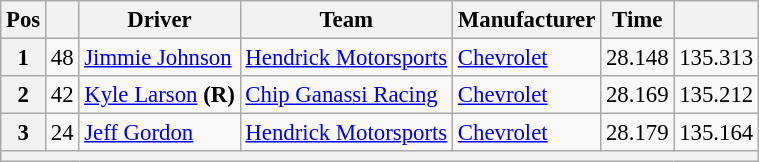<table class="wikitable" style="font-size:95%">
<tr>
<th>Pos</th>
<th></th>
<th>Driver</th>
<th>Team</th>
<th>Manufacturer</th>
<th>Time</th>
<th></th>
</tr>
<tr>
<th>1</th>
<td>48</td>
<td><a href='#'>Jimmie Johnson</a></td>
<td><a href='#'>Hendrick Motorsports</a></td>
<td><a href='#'>Chevrolet</a></td>
<td>28.148</td>
<td>135.313</td>
</tr>
<tr>
<th>2</th>
<td>42</td>
<td><a href='#'>Kyle Larson</a> <strong>(R)</strong></td>
<td><a href='#'>Chip Ganassi Racing</a></td>
<td><a href='#'>Chevrolet</a></td>
<td>28.169</td>
<td>135.212</td>
</tr>
<tr>
<th>3</th>
<td>24</td>
<td><a href='#'>Jeff Gordon</a></td>
<td><a href='#'>Hendrick Motorsports</a></td>
<td><a href='#'>Chevrolet</a></td>
<td>28.179</td>
<td>135.164</td>
</tr>
<tr>
<th colspan="7"></th>
</tr>
</table>
